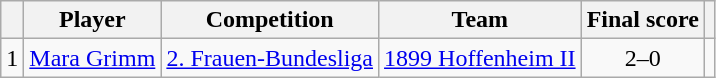<table class="wikitable" style="text-align:center;">
<tr>
<th></th>
<th>Player</th>
<th>Competition</th>
<th>Team</th>
<th>Final score</th>
<th></th>
</tr>
<tr>
<td>1</td>
<td><a href='#'>Mara Grimm</a></td>
<td><a href='#'>2. Frauen-Bundesliga</a></td>
<td><a href='#'>1899 Hoffenheim II</a></td>
<td>2–0</td>
<td></td>
</tr>
</table>
